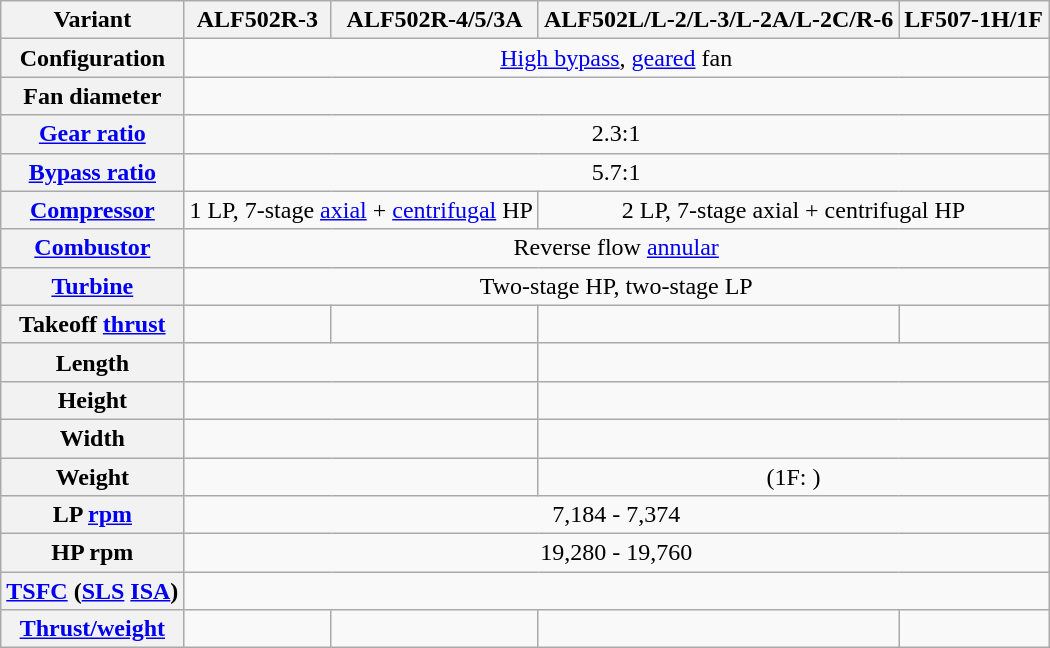<table class="wikitable" style="text-align: center;">
<tr>
<th>Variant</th>
<th>ALF502R-3</th>
<th>ALF502R-4/5/3A</th>
<th>ALF502L/L-2/L-3/L-2A/L-2C/R-6</th>
<th>LF507-1H/1F</th>
</tr>
<tr>
<th>Configuration</th>
<td colspan=12><a href='#'>High bypass</a>, <a href='#'>geared</a> fan</td>
</tr>
<tr>
<th>Fan diameter</th>
<td colspan=4></td>
</tr>
<tr>
<th><a href='#'>Gear ratio</a></th>
<td colspan=4>2.3:1</td>
</tr>
<tr>
<th><a href='#'>Bypass ratio</a></th>
<td colspan=4>5.7:1</td>
</tr>
<tr>
<th><a href='#'>Compressor</a></th>
<td colspan=2>1 LP, 7-stage <a href='#'>axial</a> + <a href='#'>centrifugal</a> HP</td>
<td colspan=2>2 LP, 7-stage axial + centrifugal HP</td>
</tr>
<tr>
<th><a href='#'>Combustor</a></th>
<td colspan=4>Reverse flow <a href='#'>annular</a></td>
</tr>
<tr>
<th><a href='#'>Turbine</a></th>
<td colspan=4>Two-stage HP, two-stage LP</td>
</tr>
<tr>
<th>Takeoff <a href='#'>thrust</a></th>
<td></td>
<td></td>
<td></td>
<td></td>
</tr>
<tr>
<th>Length</th>
<td colspan=2></td>
<td colspan=2></td>
</tr>
<tr>
<th>Height</th>
<td colspan=2></td>
<td colspan=2></td>
</tr>
<tr>
<th>Width</th>
<td colspan=2></td>
<td colspan=2></td>
</tr>
<tr>
<th>Weight </th>
<td colspan=2></td>
<td colspan=2> (1F: )</td>
</tr>
<tr>
<th>LP <a href='#'>rpm</a></th>
<td colspan=4>7,184 - 7,374</td>
</tr>
<tr>
<th>HP rpm</th>
<td colspan=4>19,280 - 19,760</td>
</tr>
<tr>
<th><a href='#'>TSFC</a> (<a href='#'>SLS</a> <a href='#'>ISA</a>)</th>
<td colspan=4></td>
</tr>
<tr>
<th><a href='#'>Thrust/weight</a></th>
<td></td>
<td></td>
<td></td>
<td></td>
</tr>
</table>
